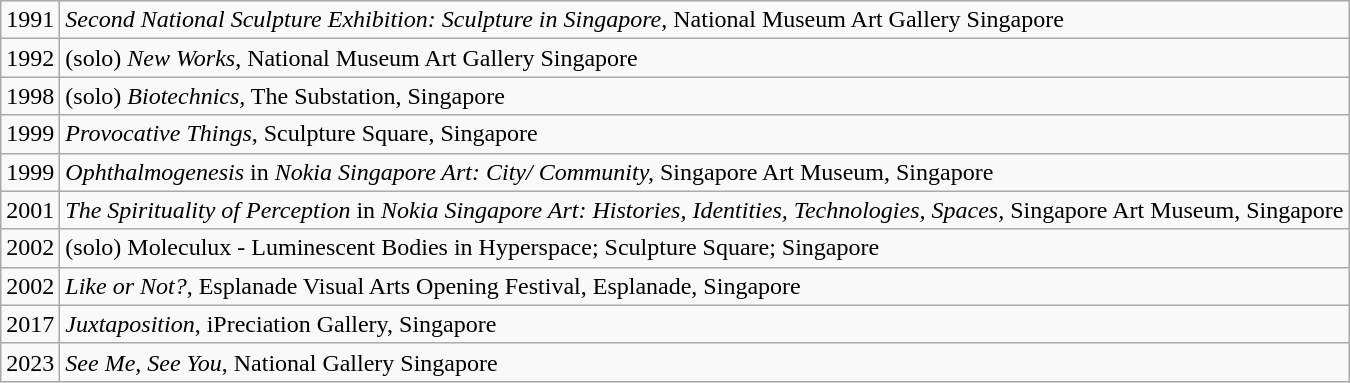<table class="wikitable">
<tr>
<td>1991</td>
<td><em>Second National Sculpture Exhibition:  Sculpture in Singapore</em>, National Museum Art Gallery Singapore</td>
</tr>
<tr>
<td>1992</td>
<td>(solo) <em>New Works</em>, National Museum Art Gallery Singapore</td>
</tr>
<tr>
<td>1998</td>
<td>(solo) <em>Biotechnics,</em> The Substation, Singapore</td>
</tr>
<tr>
<td>1999</td>
<td><em>Provocative Things</em>, Sculpture Square, Singapore</td>
</tr>
<tr>
<td>1999</td>
<td><em>Ophthalmogenesis</em> in <em>Nokia Singapore Art: City/ Community,</em> Singapore Art Museum, Singapore</td>
</tr>
<tr>
<td>2001</td>
<td><em>The Spirituality of Perception</em> in <em>Nokia Singapore Art:</em> <em>Histories, Identities, Technologies, Spaces,</em> Singapore Art Museum, Singapore</td>
</tr>
<tr>
<td>2002</td>
<td>(solo) Moleculux - Luminescent Bodies in Hyperspace; Sculpture Square; Singapore</td>
</tr>
<tr>
<td>2002</td>
<td><em>Like or Not?</em>, Esplanade Visual Arts Opening Festival, Esplanade, Singapore</td>
</tr>
<tr>
<td>2017</td>
<td><em>Juxtaposition</em>, iPreciation Gallery, Singapore</td>
</tr>
<tr>
<td>2023</td>
<td><em>See Me, See You</em>, National Gallery Singapore</td>
</tr>
</table>
